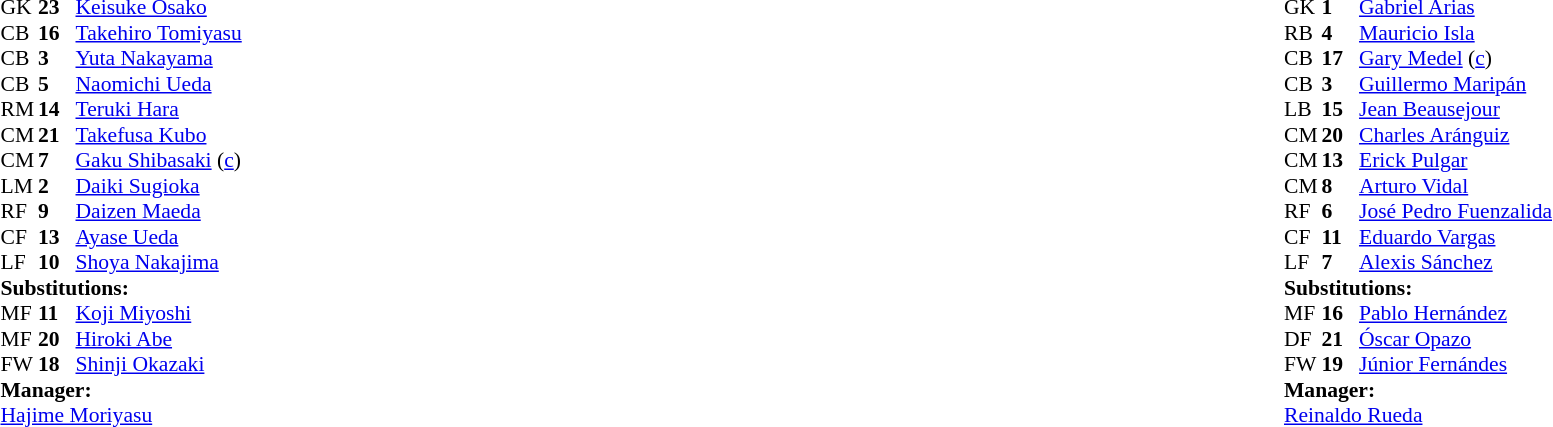<table width="100%">
<tr>
<td valign="top" width="40%"><br><table style="font-size:90%" cellspacing="0" cellpadding="0">
<tr>
<th width=25></th>
<th width=25></th>
</tr>
<tr>
<td>GK</td>
<td><strong>23</strong></td>
<td><a href='#'>Keisuke Osako</a></td>
</tr>
<tr>
<td>CB</td>
<td><strong>16</strong></td>
<td><a href='#'>Takehiro Tomiyasu</a></td>
</tr>
<tr>
<td>CB</td>
<td><strong>3</strong></td>
<td><a href='#'>Yuta Nakayama</a></td>
<td></td>
</tr>
<tr>
<td>CB</td>
<td><strong>5</strong></td>
<td><a href='#'>Naomichi Ueda</a></td>
</tr>
<tr>
<td>RM</td>
<td><strong>14</strong></td>
<td><a href='#'>Teruki Hara</a></td>
<td></td>
</tr>
<tr>
<td>CM</td>
<td><strong>21</strong></td>
<td><a href='#'>Takefusa Kubo</a></td>
</tr>
<tr>
<td>CM</td>
<td><strong>7</strong></td>
<td><a href='#'>Gaku Shibasaki</a> (<a href='#'>c</a>)</td>
</tr>
<tr>
<td>LM</td>
<td><strong>2</strong></td>
<td><a href='#'>Daiki Sugioka</a></td>
</tr>
<tr>
<td>RF</td>
<td><strong>9</strong></td>
<td><a href='#'>Daizen Maeda</a></td>
<td></td>
<td></td>
</tr>
<tr>
<td>CF</td>
<td><strong>13</strong></td>
<td><a href='#'>Ayase Ueda</a></td>
<td></td>
<td></td>
</tr>
<tr>
<td>LF</td>
<td><strong>10</strong></td>
<td><a href='#'>Shoya Nakajima</a></td>
<td></td>
<td></td>
</tr>
<tr>
<td colspan=3><strong>Substitutions:</strong></td>
</tr>
<tr>
<td>MF</td>
<td><strong>11</strong></td>
<td><a href='#'>Koji Miyoshi</a></td>
<td></td>
<td></td>
</tr>
<tr>
<td>MF</td>
<td><strong>20</strong></td>
<td><a href='#'>Hiroki Abe</a></td>
<td></td>
<td></td>
</tr>
<tr>
<td>FW</td>
<td><strong>18</strong></td>
<td><a href='#'>Shinji Okazaki</a></td>
<td></td>
<td></td>
</tr>
<tr>
<td colspan=3><strong>Manager:</strong></td>
</tr>
<tr>
<td colspan=3><a href='#'>Hajime Moriyasu</a></td>
</tr>
</table>
</td>
<td valign="top"></td>
<td valign="top" width="50%"><br><table style="font-size:90%; margin:auto" cellspacing="0" cellpadding="0">
<tr>
<th width=25></th>
<th width=25></th>
</tr>
<tr>
<td>GK</td>
<td><strong>1</strong></td>
<td><a href='#'>Gabriel Arias</a></td>
</tr>
<tr>
<td>RB</td>
<td><strong>4</strong></td>
<td><a href='#'>Mauricio Isla</a></td>
</tr>
<tr>
<td>CB</td>
<td><strong>17</strong></td>
<td><a href='#'>Gary Medel</a> (<a href='#'>c</a>)</td>
</tr>
<tr>
<td>CB</td>
<td><strong>3</strong></td>
<td><a href='#'>Guillermo Maripán</a></td>
</tr>
<tr>
<td>LB</td>
<td><strong>15</strong></td>
<td><a href='#'>Jean Beausejour</a></td>
</tr>
<tr>
<td>CM</td>
<td><strong>20</strong></td>
<td><a href='#'>Charles Aránguiz</a></td>
</tr>
<tr>
<td>CM</td>
<td><strong>13</strong></td>
<td><a href='#'>Erick Pulgar</a></td>
</tr>
<tr>
<td>CM</td>
<td><strong>8</strong></td>
<td><a href='#'>Arturo Vidal</a></td>
<td></td>
<td></td>
</tr>
<tr>
<td>RF</td>
<td><strong>6</strong></td>
<td><a href='#'>José Pedro Fuenzalida</a></td>
<td></td>
<td></td>
</tr>
<tr>
<td>CF</td>
<td><strong>11</strong></td>
<td><a href='#'>Eduardo Vargas</a></td>
</tr>
<tr>
<td>LF</td>
<td><strong>7</strong></td>
<td><a href='#'>Alexis Sánchez</a></td>
<td></td>
<td></td>
</tr>
<tr>
<td colspan=3><strong>Substitutions:</strong></td>
</tr>
<tr>
<td>MF</td>
<td><strong>16</strong></td>
<td><a href='#'>Pablo Hernández</a></td>
<td></td>
<td></td>
</tr>
<tr>
<td>DF</td>
<td><strong>21</strong></td>
<td><a href='#'>Óscar Opazo</a></td>
<td></td>
<td></td>
</tr>
<tr>
<td>FW</td>
<td><strong>19</strong></td>
<td><a href='#'>Júnior Fernándes</a></td>
<td></td>
<td></td>
</tr>
<tr>
<td colspan=3><strong>Manager:</strong></td>
</tr>
<tr>
<td colspan=3> <a href='#'>Reinaldo Rueda</a></td>
</tr>
</table>
</td>
</tr>
</table>
